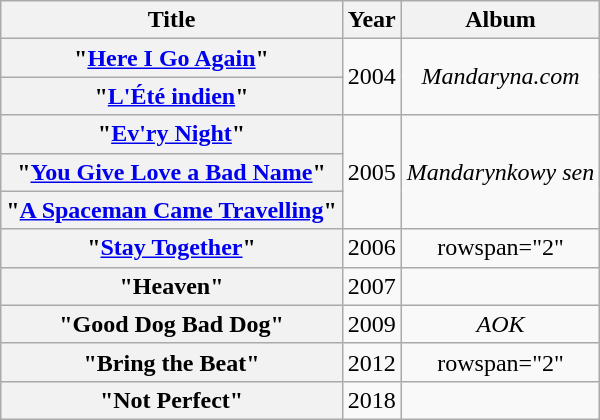<table class="wikitable plainrowheaders" style="text-align:center;">
<tr>
<th scope="col">Title</th>
<th scope="col">Year</th>
<th scope="col">Album</th>
</tr>
<tr>
<th scope="row">"<a href='#'>Here I Go Again</a>"</th>
<td rowspan="2">2004</td>
<td rowspan="2"><em>Mandaryna.com</em></td>
</tr>
<tr>
<th scope="row">"<a href='#'>L'Été indien</a>"</th>
</tr>
<tr>
<th scope="row">"<a href='#'>Ev'ry Night</a>"</th>
<td rowspan="3">2005</td>
<td rowspan="3"><em>Mandarynkowy sen</em></td>
</tr>
<tr>
<th scope="row">"<a href='#'>You Give Love a Bad Name</a>"</th>
</tr>
<tr>
<th scope="row">"<a href='#'>A Spaceman Came Travelling</a>"</th>
</tr>
<tr>
<th scope="row">"<a href='#'>Stay Together</a>"</th>
<td>2006</td>
<td>rowspan="2" </td>
</tr>
<tr>
<th scope="row">"Heaven"</th>
<td>2007</td>
</tr>
<tr>
<th scope="row">"Good Dog Bad Dog"</th>
<td>2009</td>
<td><em>AOK</em></td>
</tr>
<tr>
<th scope="row">"Bring the Beat"</th>
<td>2012</td>
<td>rowspan="2" </td>
</tr>
<tr>
<th scope="row">"Not Perfect"</th>
<td>2018</td>
</tr>
</table>
